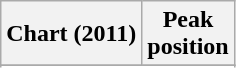<table class="wikitable sortable plainrowheaders" style="text-align:center">
<tr>
<th scope="col">Chart (2011)</th>
<th scope="col">Peak<br> position</th>
</tr>
<tr>
</tr>
<tr>
</tr>
<tr>
</tr>
<tr>
</tr>
<tr>
</tr>
<tr>
</tr>
<tr>
</tr>
<tr>
</tr>
<tr>
</tr>
<tr>
</tr>
<tr>
</tr>
<tr>
</tr>
<tr>
</tr>
</table>
